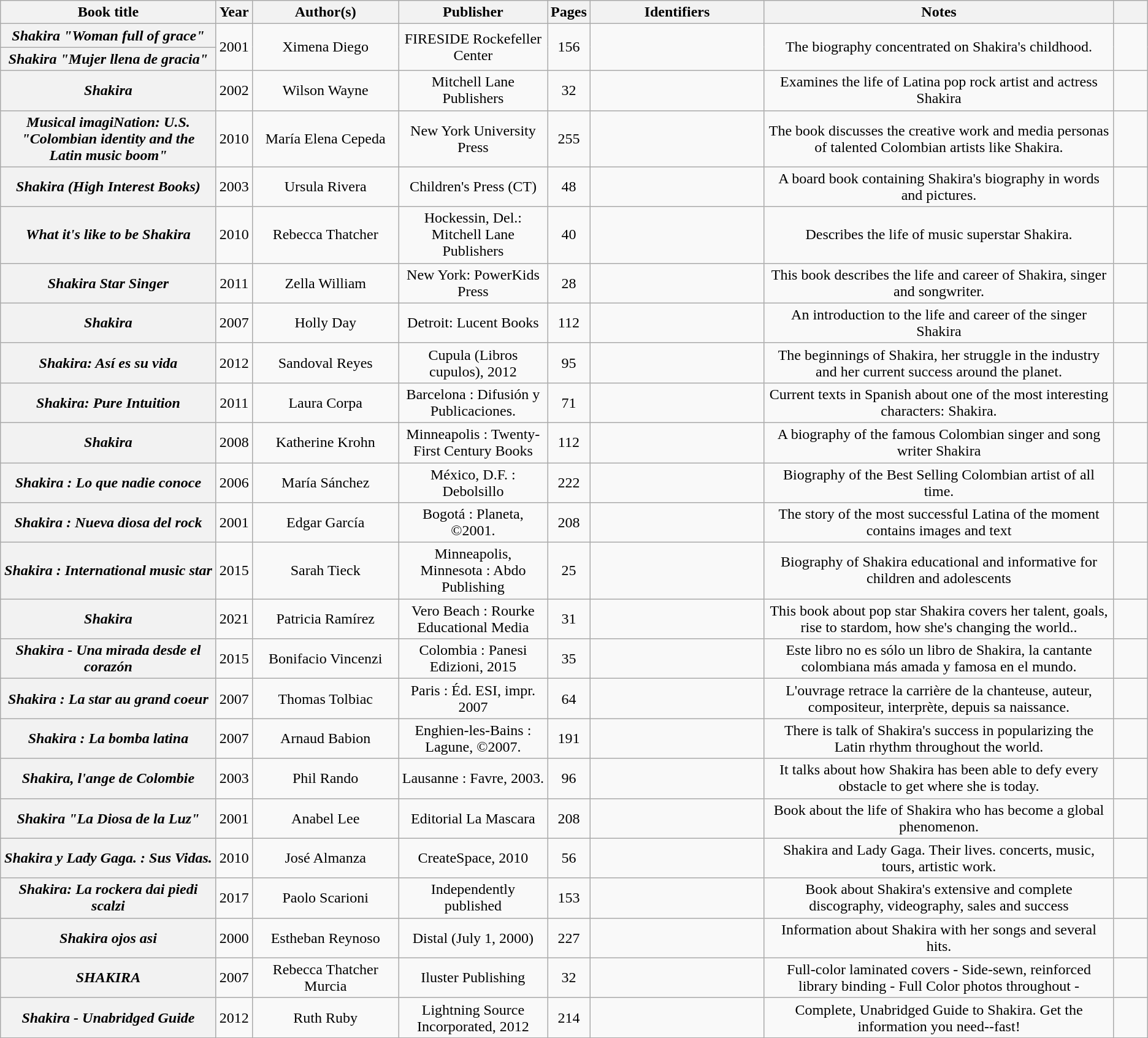<table class="wikitable sortable plainrowheaders" style="text-align:center;">
<tr>
<th scope="col" style="width:15em;">Book title</th>
<th scope="col" style="width:2em;">Year</th>
<th scope="col" style="width:10em;">Author(s)</th>
<th scope="col" style="width:10em;">Publisher</th>
<th scope="col" style="width:2em;">Pages</th>
<th scope="col" style="width:12em;" class="unsortable">Identifiers</th>
<th scope="col" style="width:25em;" class="unsortable">Notes</th>
<th scope="col" style="width:2em;" class="unsortable"></th>
</tr>
<tr>
<th scope="row"><em>Shakira "Woman full of grace"</em></th>
<td rowspan="2">2001</td>
<td rowspan="2">Ximena Diego</td>
<td rowspan="2">FIRESIDE Rockefeller Center</td>
<td rowspan="2">156</td>
<td rowspan="2"></td>
<td rowspan="2">The biography concentrated on Shakira's childhood.</td>
<td rowspan="2"></td>
</tr>
<tr>
<th scope="row"><em>Shakira "Mujer llena de gracia"</em></th>
</tr>
<tr>
<th scope="row"><em>Shakira</em></th>
<td>2002</td>
<td>Wilson Wayne</td>
<td>Mitchell Lane Publishers</td>
<td>32</td>
<td></td>
<td>Examines the life of Latina pop rock artist and actress Shakira</td>
<td></td>
</tr>
<tr>
<th scope="row"><em>Musical imagiNation: U.S. "Colombian identity and the Latin music boom"</em></th>
<td>2010</td>
<td>María Elena Cepeda</td>
<td>New York University Press</td>
<td>255</td>
<td></td>
<td>The book discusses the creative work and media personas of talented Colombian artists like Shakira.</td>
<td></td>
</tr>
<tr>
<th scope="row"><em>Shakira (High Interest Books)</em></th>
<td>2003</td>
<td>Ursula Rivera</td>
<td>Children's Press (CT)</td>
<td>48</td>
<td></td>
<td>A board book containing Shakira's biography in words and pictures.</td>
<td></td>
</tr>
<tr>
<th scope="row"><em>What it's like to be Shakira</em></th>
<td>2010</td>
<td>Rebecca Thatcher</td>
<td>Hockessin, Del.: Mitchell Lane Publishers</td>
<td>40</td>
<td></td>
<td>Describes the life of music superstar Shakira.</td>
<td></td>
</tr>
<tr>
<th scope="row"><em>Shakira Star Singer</em></th>
<td>2011</td>
<td>Zella William</td>
<td>New York: PowerKids Press</td>
<td>28</td>
<td></td>
<td>This book describes the life and career of Shakira, singer and songwriter.</td>
<td></td>
</tr>
<tr>
<th scope="row"><em>Shakira</em></th>
<td>2007</td>
<td>Holly Day</td>
<td>Detroit: Lucent Books</td>
<td>112</td>
<td></td>
<td>An introduction to the life and career of the singer Shakira</td>
<td></td>
</tr>
<tr>
<th scope="row"><em>Shakira: Así es su vida</em></th>
<td>2012</td>
<td>Sandoval Reyes</td>
<td>Cupula (Libros cupulos), 2012</td>
<td>95</td>
<td></td>
<td>The beginnings of Shakira, her struggle in the industry and her current success around the planet.</td>
<td></td>
</tr>
<tr>
<th scope="row"><em>Shakira: Pure Intuition</em></th>
<td>2011</td>
<td>Laura Corpa</td>
<td>Barcelona : Difusión y Publicaciones.</td>
<td>71</td>
<td></td>
<td>Current texts in Spanish about one of the most interesting characters: Shakira.</td>
<td></td>
</tr>
<tr>
<th scope="row"><em>Shakira</em></th>
<td>2008</td>
<td>Katherine Krohn</td>
<td>Minneapolis : Twenty-First Century Books</td>
<td>112</td>
<td></td>
<td>A biography of the famous Colombian singer and song writer Shakira</td>
<td></td>
</tr>
<tr>
<th scope="row"><em>Shakira : Lo que nadie conoce</em></th>
<td>2006</td>
<td>María Sánchez</td>
<td>México, D.F. : Debolsillo</td>
<td>222</td>
<td></td>
<td>Biography of the Best Selling Colombian artist of all time.</td>
<td></td>
</tr>
<tr>
<th scope="row"><em>Shakira : Nueva diosa del rock</em></th>
<td>2001</td>
<td>Edgar García</td>
<td>Bogotá : Planeta, ©2001.</td>
<td>208</td>
<td></td>
<td>The story of the most successful Latina of the moment contains images and text</td>
<td></td>
</tr>
<tr>
<th scope="row"><em>Shakira : International music star</em></th>
<td>2015</td>
<td>Sarah Tieck</td>
<td>Minneapolis, Minnesota : Abdo Publishing</td>
<td>25</td>
<td></td>
<td>Biography of Shakira educational and informative for children and adolescents</td>
<td></td>
</tr>
<tr>
<th scope="row"><em>Shakira</em></th>
<td>2021</td>
<td>Patricia Ramírez</td>
<td>Vero Beach : Rourke Educational Media</td>
<td>31</td>
<td></td>
<td>This book about pop star Shakira covers her talent, goals, rise to stardom, how she's changing the world..</td>
<td></td>
</tr>
<tr>
<th scope="row"><em>Shakira - Una mirada desde el corazón</em></th>
<td>2015</td>
<td>Bonifacio Vincenzi</td>
<td>Colombia : Panesi Edizioni, 2015</td>
<td>35</td>
<td></td>
<td>Este libro no es sólo un libro de Shakira, la cantante colombiana más amada y famosa en el mundo.</td>
<td></td>
</tr>
<tr>
<th scope="row"><em>Shakira : La star au grand coeur</em></th>
<td>2007</td>
<td>Thomas Tolbiac</td>
<td>Paris : Éd. ESI, impr. 2007</td>
<td>64</td>
<td></td>
<td>L'ouvrage retrace la carrière de la chanteuse, auteur, compositeur, interprète, depuis sa naissance.</td>
<td></td>
</tr>
<tr>
<th scope="row"><em>Shakira : La bomba latina</em></th>
<td>2007</td>
<td>Arnaud Babion</td>
<td>Enghien-les-Bains : Lagune, ©2007.</td>
<td>191</td>
<td></td>
<td>There is talk of Shakira's success in popularizing the Latin rhythm throughout the world.</td>
<td></td>
</tr>
<tr>
<th scope="row"><em>Shakira, l'ange de Colombie</em></th>
<td>2003</td>
<td>Phil Rando</td>
<td>Lausanne : Favre, 2003.</td>
<td>96</td>
<td></td>
<td>It talks about how Shakira has been able to defy every obstacle to get where she is today.</td>
<td></td>
</tr>
<tr>
<th scope="row"><em>Shakira "La Diosa de la Luz"</em></th>
<td>2001</td>
<td>Anabel Lee</td>
<td>Editorial La Mascara</td>
<td>208</td>
<td></td>
<td>Book about the life of Shakira who has become a global phenomenon.</td>
<td></td>
</tr>
<tr>
<th scope="row"><em>Shakira y Lady Gaga. : Sus Vidas.</em></th>
<td>2010</td>
<td>José Almanza</td>
<td>CreateSpace, 2010</td>
<td>56</td>
<td></td>
<td>Shakira and Lady Gaga. Their lives. concerts, music, tours, artistic work.</td>
<td></td>
</tr>
<tr>
<th scope="row"><em>Shakira: La rockera dai piedi scalzi</em></th>
<td>2017</td>
<td>Paolo Scarioni</td>
<td>Independently published</td>
<td>153</td>
<td></td>
<td>Book about Shakira's extensive and complete discography, videography, sales and success</td>
<td></td>
</tr>
<tr>
<th scope="row"><em>Shakira ojos asi</em></th>
<td>2000</td>
<td>Estheban Reynoso</td>
<td>Distal (July 1, 2000)</td>
<td>227</td>
<td></td>
<td>Information about Shakira with her songs and several hits.</td>
<td></td>
</tr>
<tr>
<th scope="row"><em>SHAKIRA</em></th>
<td>2007</td>
<td>Rebecca Thatcher Murcia</td>
<td>Iluster Publishing</td>
<td>32</td>
<td></td>
<td>Full-color laminated covers - Side-sewn, reinforced library binding - Full Color photos throughout -</td>
<td></td>
</tr>
<tr>
<th scope="row"><em>Shakira - Unabridged Guide</em></th>
<td>2012</td>
<td>Ruth Ruby</td>
<td>Lightning Source Incorporated, 2012</td>
<td>214</td>
<td></td>
<td>Complete, Unabridged Guide to Shakira. Get the information you need--fast!</td>
<td></td>
</tr>
</table>
